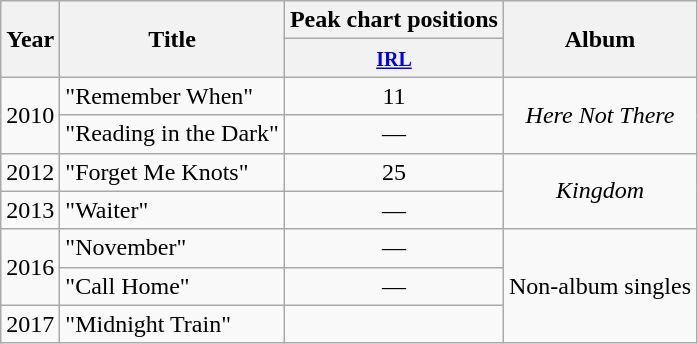<table class="wikitable" style="text-align:center;">
<tr>
<th rowspan="2">Year</th>
<th rowspan="2">Title</th>
<th colspan="1">Peak chart positions</th>
<th rowspan="2">Album</th>
</tr>
<tr>
<th><small><a href='#'>IRL</a><br></small></th>
</tr>
<tr>
<td rowspan="2">2010</td>
<td style="text-align:left;">"Remember When"</td>
<td>11</td>
<td rowspan="2"><em>Here Not There</em></td>
</tr>
<tr>
<td style="text-align:left;">"Reading in the Dark"</td>
<td>—</td>
</tr>
<tr>
<td>2012</td>
<td style="text-align:left;">"Forget Me Knots"</td>
<td>25</td>
<td rowspan="2"><em>Kingdom</em></td>
</tr>
<tr>
<td>2013</td>
<td style="text-align:left;">"Waiter"</td>
<td>—</td>
</tr>
<tr>
<td rowspan="2">2016</td>
<td style="text-align:left;">"November"</td>
<td>—</td>
<td rowspan="3">Non-album singles</td>
</tr>
<tr>
<td style="text-align:left;">"Call Home"</td>
<td>—</td>
</tr>
<tr>
<td>2017</td>
<td style="text-align:left;">"Midnight Train"</td>
<td></td>
</tr>
</table>
